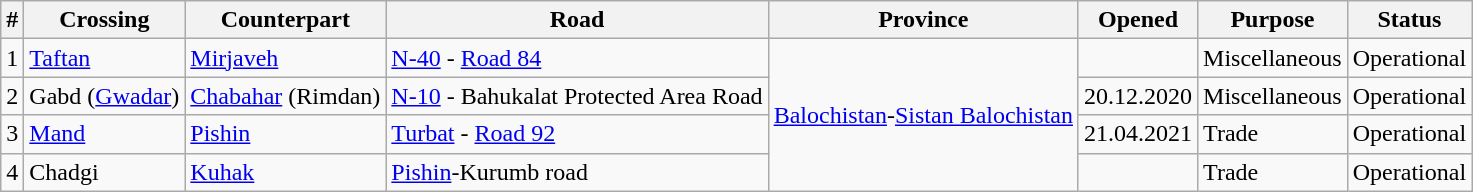<table class="wikitable">
<tr>
<th>#</th>
<th>Crossing</th>
<th>Counterpart</th>
<th>Road</th>
<th>Province</th>
<th>Opened</th>
<th>Purpose</th>
<th>Status</th>
</tr>
<tr>
<td>1</td>
<td><a href='#'>Taftan</a></td>
<td><a href='#'>Mirjaveh</a></td>
<td><a href='#'>N-40</a> - <a href='#'>Road 84</a></td>
<td rowspan="5"><a href='#'>Balochistan</a>-<a href='#'>Sistan Balochistan</a></td>
<td></td>
<td>Miscellaneous</td>
<td>Operational</td>
</tr>
<tr>
<td>2</td>
<td>Gabd (<a href='#'>Gwadar</a>)</td>
<td><a href='#'>Chabahar</a> (Rimdan)</td>
<td><a href='#'>N-10</a> - Bahukalat Protected Area Road</td>
<td>20.12.2020</td>
<td>Miscellaneous</td>
<td>Operational</td>
</tr>
<tr>
<td>3</td>
<td><a href='#'>Mand</a></td>
<td><a href='#'>Pishin</a></td>
<td><a href='#'>Turbat</a> - <a href='#'>Road 92</a></td>
<td>21.04.2021</td>
<td>Trade</td>
<td>Operational</td>
</tr>
<tr>
<td>4</td>
<td>Chadgi</td>
<td><a href='#'>Kuhak</a></td>
<td><a href='#'>Pishin</a>-Kurumb road</td>
<td></td>
<td>Trade</td>
<td>Operational</td>
</tr>
</table>
